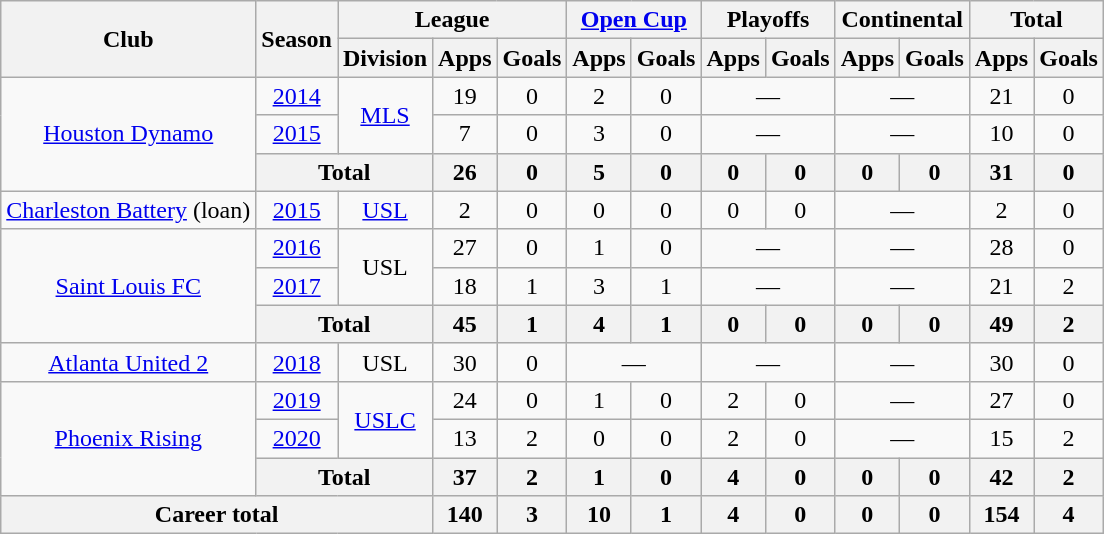<table class="wikitable" style="text-align:center">
<tr>
<th rowspan="2">Club</th>
<th rowspan="2">Season</th>
<th colspan="3">League</th>
<th colspan="2"><a href='#'>Open Cup</a></th>
<th colspan="2">Playoffs</th>
<th colspan="2">Continental</th>
<th colspan="2">Total</th>
</tr>
<tr>
<th>Division</th>
<th>Apps</th>
<th>Goals</th>
<th>Apps</th>
<th>Goals</th>
<th>Apps</th>
<th>Goals</th>
<th>Apps</th>
<th>Goals</th>
<th>Apps</th>
<th>Goals</th>
</tr>
<tr>
<td rowspan="3"><a href='#'>Houston Dynamo</a></td>
<td><a href='#'>2014</a></td>
<td rowspan="2"><a href='#'>MLS</a></td>
<td>19</td>
<td>0</td>
<td>2</td>
<td>0</td>
<td colspan="2">—</td>
<td colspan="2">—</td>
<td>21</td>
<td>0</td>
</tr>
<tr>
<td><a href='#'>2015</a></td>
<td>7</td>
<td>0</td>
<td>3</td>
<td>0</td>
<td colspan="2">—</td>
<td colspan="2">—</td>
<td>10</td>
<td>0</td>
</tr>
<tr>
<th colspan="2">Total</th>
<th>26</th>
<th>0</th>
<th>5</th>
<th>0</th>
<th>0</th>
<th>0</th>
<th>0</th>
<th>0</th>
<th>31</th>
<th>0</th>
</tr>
<tr>
<td><a href='#'>Charleston Battery</a> (loan)</td>
<td><a href='#'>2015</a></td>
<td><a href='#'>USL</a></td>
<td>2</td>
<td>0</td>
<td>0</td>
<td>0</td>
<td>0</td>
<td>0</td>
<td colspan="2">—</td>
<td>2</td>
<td>0</td>
</tr>
<tr>
<td rowspan="3"><a href='#'>Saint Louis FC</a></td>
<td><a href='#'>2016</a></td>
<td rowspan="2">USL</td>
<td>27</td>
<td>0</td>
<td>1</td>
<td>0</td>
<td colspan="2">—</td>
<td colspan="2">—</td>
<td>28</td>
<td>0</td>
</tr>
<tr>
<td><a href='#'>2017</a></td>
<td>18</td>
<td>1</td>
<td>3</td>
<td>1</td>
<td colspan="2">—</td>
<td colspan="2">—</td>
<td>21</td>
<td>2</td>
</tr>
<tr>
<th colspan="2">Total</th>
<th>45</th>
<th>1</th>
<th>4</th>
<th>1</th>
<th>0</th>
<th>0</th>
<th>0</th>
<th>0</th>
<th>49</th>
<th>2</th>
</tr>
<tr>
<td><a href='#'>Atlanta United 2</a></td>
<td><a href='#'>2018</a></td>
<td>USL</td>
<td>30</td>
<td>0</td>
<td colspan="2">—</td>
<td colspan="2">—</td>
<td colspan="2">—</td>
<td>30</td>
<td>0</td>
</tr>
<tr>
<td rowspan="3"><a href='#'>Phoenix Rising</a></td>
<td><a href='#'>2019</a></td>
<td rowspan="2"><a href='#'>USLC</a></td>
<td>24</td>
<td>0</td>
<td>1</td>
<td>0</td>
<td>2</td>
<td>0</td>
<td colspan="2">—</td>
<td>27</td>
<td>0</td>
</tr>
<tr>
<td><a href='#'>2020</a></td>
<td>13</td>
<td>2</td>
<td>0</td>
<td>0</td>
<td>2</td>
<td>0</td>
<td colspan="2">—</td>
<td>15</td>
<td>2</td>
</tr>
<tr>
<th colspan="2">Total</th>
<th>37</th>
<th>2</th>
<th>1</th>
<th>0</th>
<th>4</th>
<th>0</th>
<th>0</th>
<th>0</th>
<th>42</th>
<th>2</th>
</tr>
<tr>
<th colspan="3">Career total</th>
<th>140</th>
<th>3</th>
<th>10</th>
<th>1</th>
<th>4</th>
<th>0</th>
<th>0</th>
<th>0</th>
<th>154</th>
<th>4</th>
</tr>
</table>
